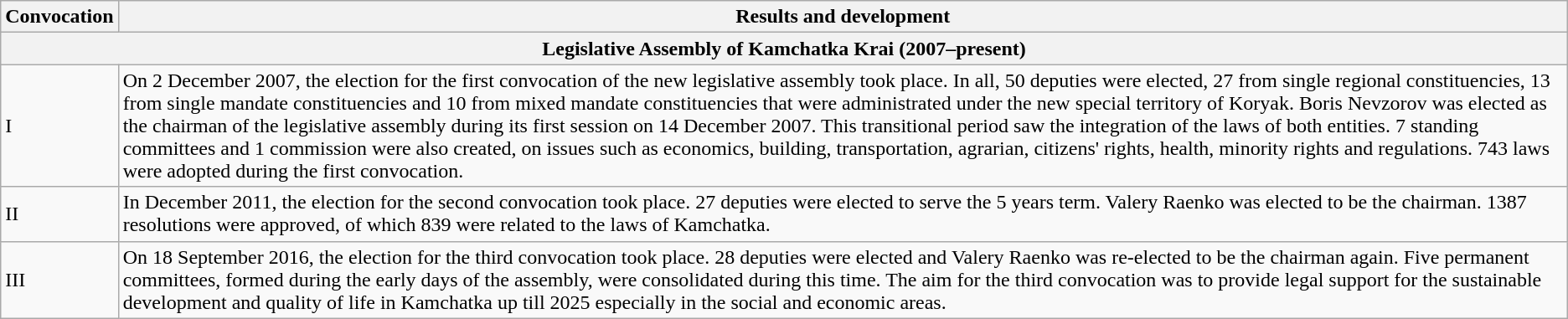<table class="wikitable">
<tr>
<th>Convocation</th>
<th>Results and development </th>
</tr>
<tr>
<th colspan="2">Legislative Assembly of Kamchatka Krai (2007–present)</th>
</tr>
<tr>
<td>I</td>
<td>On 2 December 2007, the election for the first convocation of the new legislative assembly took place. In all, 50 deputies were elected, 27 from single regional constituencies, 13 from single mandate constituencies and 10 from mixed mandate constituencies that were administrated under the new special territory of Koryak. Boris Nevzorov was elected as the chairman of the legislative assembly during its first session on 14 December 2007. This transitional period saw the integration of the laws of both entities. 7 standing committees and 1 commission were also created, on issues such as economics, building, transportation, agrarian, citizens' rights, health, minority rights and regulations. 743 laws were adopted during the first convocation.</td>
</tr>
<tr>
<td>II</td>
<td>In December 2011, the election for the second convocation took place. 27 deputies were elected to serve the 5 years term. Valery Raenko was elected to be the chairman. 1387 resolutions were approved, of which 839 were related to the laws of Kamchatka.</td>
</tr>
<tr>
<td>III</td>
<td>On 18 September 2016, the election for the third convocation took place. 28 deputies were elected and Valery Raenko was re-elected to be the chairman again. Five permanent committees, formed during the early days of the assembly, were consolidated during this time. The aim for the third convocation was to provide legal support for the sustainable development and quality of life in Kamchatka up till 2025 especially in the social and economic areas.</td>
</tr>
</table>
